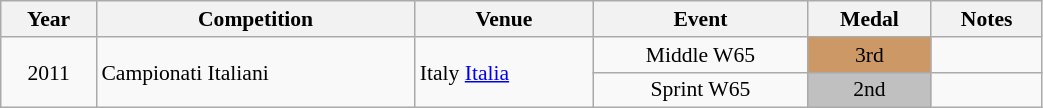<table class="wikitable" width=55% style="font-size:90%; text-align:center;">
<tr>
<th>Year</th>
<th>Competition</th>
<th>Venue</th>
<th>Event</th>
<th>Medal</th>
<th>Notes</th>
</tr>
<tr>
<td align=center rowspan=2>2011</td>
<td rowspan=2 align=left>Campionati Italiani</td>
<td rowspan=2 align=left>Italy <a href='#'>Italia</a></td>
<td>Middle W65</td>
<td bgcolor=cc9966>3rd</td>
<td align=center></td>
</tr>
<tr>
<td>Sprint W65</td>
<td bgcolor=silver>2nd</td>
</tr>
</table>
